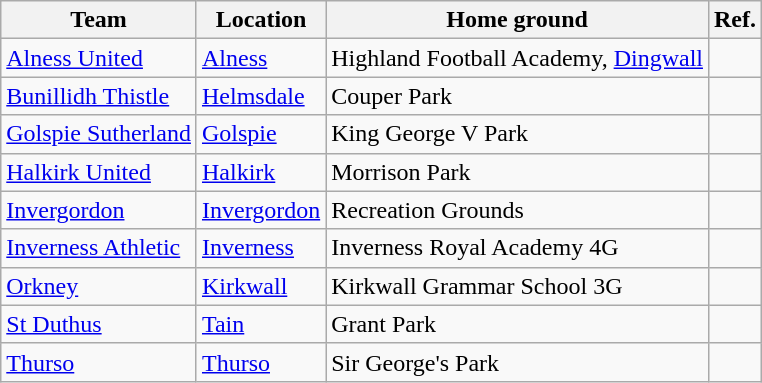<table class="wikitable sortable">
<tr>
<th>Team</th>
<th>Location</th>
<th>Home ground</th>
<th>Ref.</th>
</tr>
<tr>
<td><a href='#'>Alness United</a></td>
<td><a href='#'>Alness</a></td>
<td>Highland Football Academy, <a href='#'>Dingwall</a></td>
<td></td>
</tr>
<tr>
<td><a href='#'>Bunillidh Thistle</a></td>
<td><a href='#'>Helmsdale</a></td>
<td>Couper Park</td>
<td></td>
</tr>
<tr>
<td><a href='#'>Golspie Sutherland</a></td>
<td><a href='#'>Golspie</a></td>
<td>King George V Park</td>
<td></td>
</tr>
<tr>
<td><a href='#'>Halkirk United</a></td>
<td><a href='#'>Halkirk</a></td>
<td>Morrison Park</td>
<td></td>
</tr>
<tr>
<td><a href='#'>Invergordon</a></td>
<td><a href='#'>Invergordon</a></td>
<td>Recreation Grounds</td>
<td></td>
</tr>
<tr>
<td><a href='#'>Inverness Athletic</a></td>
<td><a href='#'>Inverness</a></td>
<td>Inverness Royal Academy 4G</td>
<td></td>
</tr>
<tr>
<td><a href='#'>Orkney</a></td>
<td><a href='#'>Kirkwall</a></td>
<td>Kirkwall Grammar School 3G</td>
<td></td>
</tr>
<tr>
<td><a href='#'>St Duthus</a></td>
<td><a href='#'>Tain</a></td>
<td>Grant Park</td>
<td></td>
</tr>
<tr>
<td><a href='#'>Thurso</a></td>
<td><a href='#'>Thurso</a></td>
<td>Sir George's Park</td>
<td></td>
</tr>
</table>
